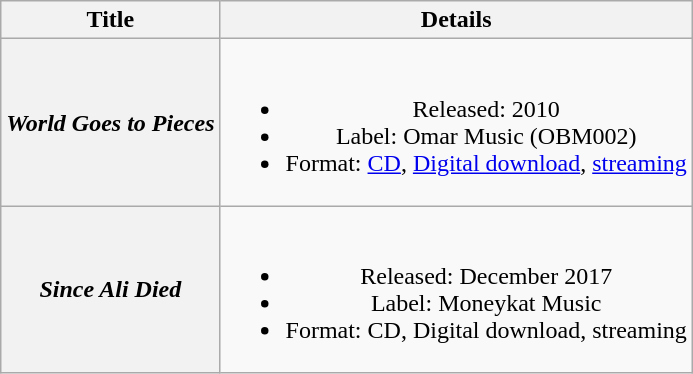<table class="wikitable plainrowheaders" style="text-align:center;">
<tr>
<th>Title</th>
<th>Details</th>
</tr>
<tr>
<th scope="row"><em>World Goes to Pieces</em></th>
<td><br><ul><li>Released: 2010</li><li>Label: Omar Music (OBM002)</li><li>Format: <a href='#'>CD</a>, <a href='#'>Digital download</a>, <a href='#'>streaming</a></li></ul></td>
</tr>
<tr>
<th scope="row"><em>Since Ali Died</em></th>
<td><br><ul><li>Released: December 2017</li><li>Label: Moneykat Music</li><li>Format: CD, Digital download, streaming</li></ul></td>
</tr>
</table>
